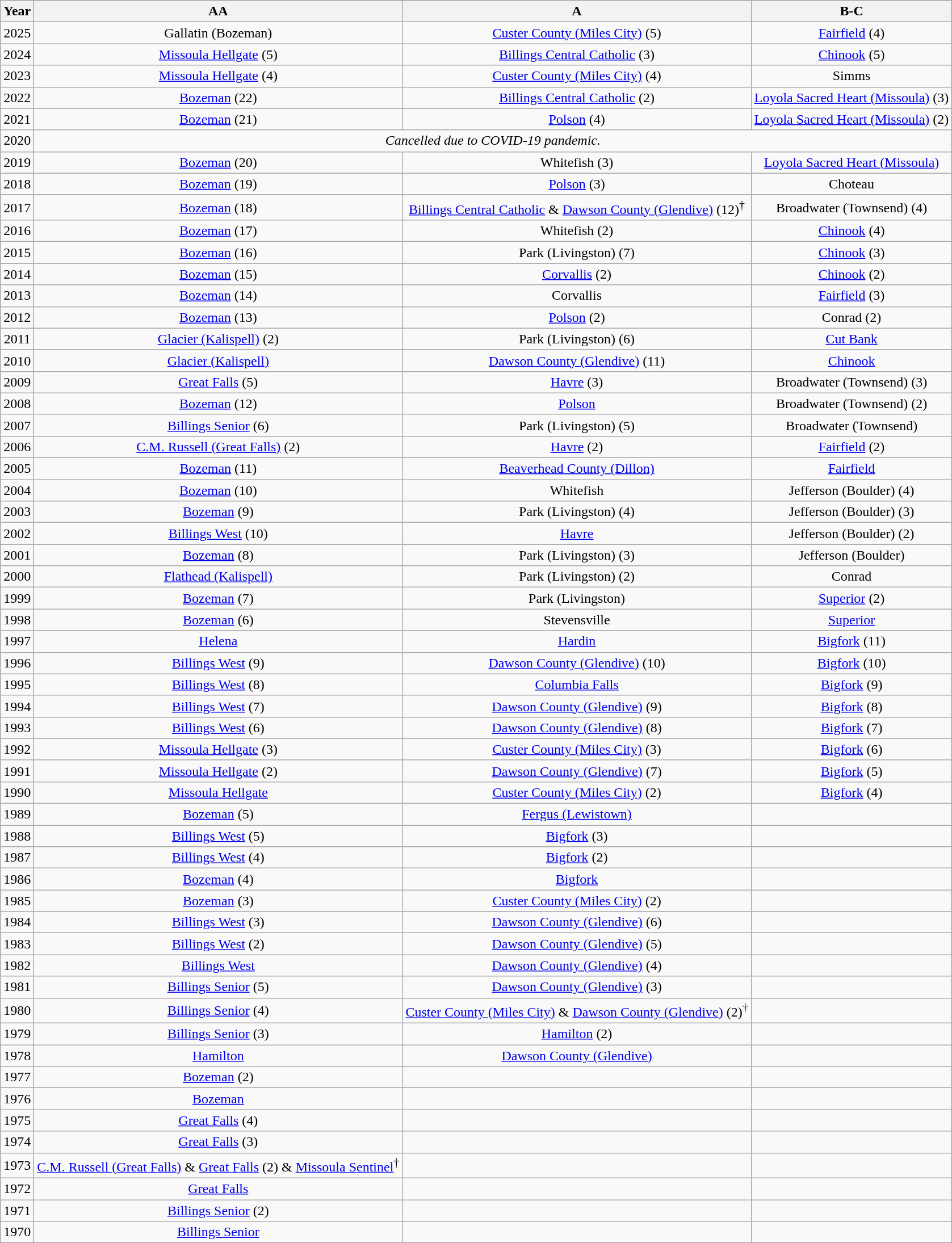<table class="wikitable" style="text-align:center">
<tr>
<th>Year</th>
<th>AA</th>
<th>A</th>
<th>B-C</th>
</tr>
<tr>
<td>2025</td>
<td>Gallatin (Bozeman)</td>
<td><a href='#'>Custer County (Miles City)</a> (5)</td>
<td><a href='#'>Fairfield</a> (4)</td>
</tr>
<tr>
<td>2024</td>
<td><a href='#'>Missoula Hellgate</a> (5)</td>
<td><a href='#'>Billings Central Catholic</a> (3)</td>
<td><a href='#'>Chinook</a> (5)</td>
</tr>
<tr>
<td>2023</td>
<td><a href='#'>Missoula Hellgate</a> (4)</td>
<td><a href='#'>Custer County (Miles City)</a> (4)</td>
<td>Simms</td>
</tr>
<tr>
<td>2022</td>
<td><a href='#'>Bozeman</a> (22)</td>
<td><a href='#'>Billings Central Catholic</a> (2)</td>
<td><a href='#'>Loyola Sacred Heart (Missoula)</a> (3)</td>
</tr>
<tr>
<td>2021</td>
<td><a href='#'>Bozeman</a> (21)</td>
<td><a href='#'>Polson</a> (4)</td>
<td><a href='#'>Loyola Sacred Heart (Missoula)</a> (2)</td>
</tr>
<tr>
<td>2020</td>
<td colspan="3"><em>Cancelled due to COVID-19 pandemic.</em></td>
</tr>
<tr>
<td>2019</td>
<td><a href='#'>Bozeman</a> (20)</td>
<td>Whitefish (3)</td>
<td><a href='#'>Loyola Sacred Heart (Missoula)</a></td>
</tr>
<tr>
<td>2018</td>
<td><a href='#'>Bozeman</a> (19)</td>
<td><a href='#'>Polson</a> (3)</td>
<td>Choteau</td>
</tr>
<tr>
<td>2017</td>
<td><a href='#'>Bozeman</a> (18)</td>
<td><a href='#'>Billings Central Catholic</a> & <a href='#'>Dawson County (Glendive)</a> (12)<sup>†</sup></td>
<td>Broadwater (Townsend) (4)</td>
</tr>
<tr>
<td>2016</td>
<td><a href='#'>Bozeman</a> (17)</td>
<td>Whitefish (2)</td>
<td><a href='#'>Chinook</a> (4)</td>
</tr>
<tr>
<td>2015</td>
<td><a href='#'>Bozeman</a> (16)</td>
<td>Park (Livingston) (7)</td>
<td><a href='#'>Chinook</a> (3)</td>
</tr>
<tr>
<td>2014</td>
<td><a href='#'>Bozeman</a> (15)</td>
<td><a href='#'>Corvallis</a> (2)</td>
<td><a href='#'>Chinook</a> (2)</td>
</tr>
<tr>
<td>2013</td>
<td><a href='#'>Bozeman</a> (14)</td>
<td>Corvallis</td>
<td><a href='#'>Fairfield</a> (3)</td>
</tr>
<tr>
<td>2012</td>
<td><a href='#'>Bozeman</a> (13)</td>
<td><a href='#'>Polson</a> (2)</td>
<td>Conrad (2)</td>
</tr>
<tr>
<td>2011</td>
<td><a href='#'>Glacier (Kalispell)</a> (2)</td>
<td>Park (Livingston) (6)</td>
<td><a href='#'>Cut Bank</a></td>
</tr>
<tr>
<td>2010</td>
<td><a href='#'>Glacier (Kalispell)</a></td>
<td><a href='#'>Dawson County (Glendive)</a> (11)</td>
<td><a href='#'>Chinook</a></td>
</tr>
<tr>
<td>2009</td>
<td><a href='#'>Great Falls</a> (5)</td>
<td><a href='#'>Havre</a> (3)</td>
<td>Broadwater (Townsend) (3)</td>
</tr>
<tr>
<td>2008</td>
<td><a href='#'>Bozeman</a> (12)</td>
<td><a href='#'>Polson</a></td>
<td>Broadwater (Townsend) (2)</td>
</tr>
<tr>
<td>2007</td>
<td><a href='#'>Billings Senior</a> (6)</td>
<td>Park (Livingston) (5)</td>
<td>Broadwater (Townsend)</td>
</tr>
<tr>
<td>2006</td>
<td><a href='#'>C.M. Russell (Great Falls)</a> (2)</td>
<td><a href='#'>Havre</a> (2)</td>
<td><a href='#'>Fairfield</a> (2)</td>
</tr>
<tr>
<td>2005</td>
<td><a href='#'>Bozeman</a> (11)</td>
<td><a href='#'>Beaverhead County (Dillon)</a></td>
<td><a href='#'>Fairfield</a></td>
</tr>
<tr>
<td>2004</td>
<td><a href='#'>Bozeman</a> (10)</td>
<td>Whitefish</td>
<td>Jefferson (Boulder) (4)</td>
</tr>
<tr>
<td>2003</td>
<td><a href='#'>Bozeman</a> (9)</td>
<td>Park (Livingston) (4)</td>
<td>Jefferson (Boulder) (3)</td>
</tr>
<tr>
<td>2002</td>
<td><a href='#'>Billings West</a> (10)</td>
<td><a href='#'>Havre</a></td>
<td>Jefferson (Boulder) (2)</td>
</tr>
<tr>
<td>2001</td>
<td><a href='#'>Bozeman</a> (8)</td>
<td>Park (Livingston) (3)</td>
<td>Jefferson (Boulder)</td>
</tr>
<tr>
<td>2000</td>
<td><a href='#'>Flathead (Kalispell)</a></td>
<td>Park (Livingston) (2)</td>
<td>Conrad</td>
</tr>
<tr>
<td>1999</td>
<td><a href='#'>Bozeman</a> (7)</td>
<td>Park (Livingston)</td>
<td><a href='#'>Superior</a> (2)</td>
</tr>
<tr>
<td>1998</td>
<td><a href='#'>Bozeman</a> (6)</td>
<td>Stevensville</td>
<td><a href='#'>Superior</a></td>
</tr>
<tr>
<td>1997</td>
<td><a href='#'>Helena</a></td>
<td><a href='#'>Hardin</a></td>
<td><a href='#'>Bigfork</a> (11)</td>
</tr>
<tr>
<td>1996</td>
<td><a href='#'>Billings West</a> (9)</td>
<td><a href='#'>Dawson County (Glendive)</a> (10)</td>
<td><a href='#'>Bigfork</a> (10)</td>
</tr>
<tr>
<td>1995</td>
<td><a href='#'>Billings West</a> (8)</td>
<td><a href='#'>Columbia Falls</a></td>
<td><a href='#'>Bigfork</a> (9)</td>
</tr>
<tr>
<td>1994</td>
<td><a href='#'>Billings West</a> (7)</td>
<td><a href='#'>Dawson County (Glendive)</a> (9)</td>
<td><a href='#'>Bigfork</a> (8)</td>
</tr>
<tr>
<td>1993</td>
<td><a href='#'>Billings West</a> (6)</td>
<td><a href='#'>Dawson County (Glendive)</a> (8)</td>
<td><a href='#'>Bigfork</a> (7)</td>
</tr>
<tr>
<td>1992</td>
<td><a href='#'>Missoula Hellgate</a> (3)</td>
<td><a href='#'>Custer County (Miles City)</a> (3)</td>
<td><a href='#'>Bigfork</a> (6)</td>
</tr>
<tr>
<td>1991</td>
<td><a href='#'>Missoula Hellgate</a> (2)</td>
<td><a href='#'>Dawson County (Glendive)</a> (7)</td>
<td><a href='#'>Bigfork</a> (5)</td>
</tr>
<tr>
<td>1990</td>
<td><a href='#'>Missoula Hellgate</a></td>
<td><a href='#'>Custer County (Miles City)</a> (2)</td>
<td><a href='#'>Bigfork</a> (4)</td>
</tr>
<tr>
<td>1989</td>
<td><a href='#'>Bozeman</a> (5)</td>
<td><a href='#'>Fergus (Lewistown)</a></td>
<td></td>
</tr>
<tr>
<td>1988</td>
<td><a href='#'>Billings West</a> (5)</td>
<td><a href='#'>Bigfork</a> (3)</td>
<td></td>
</tr>
<tr>
<td>1987</td>
<td><a href='#'>Billings West</a> (4)</td>
<td><a href='#'>Bigfork</a> (2)</td>
<td></td>
</tr>
<tr>
<td>1986</td>
<td><a href='#'>Bozeman</a> (4)</td>
<td><a href='#'>Bigfork</a></td>
<td></td>
</tr>
<tr>
<td>1985</td>
<td><a href='#'>Bozeman</a> (3)</td>
<td><a href='#'>Custer County (Miles City)</a> (2)</td>
<td></td>
</tr>
<tr>
<td>1984</td>
<td><a href='#'>Billings West</a> (3)</td>
<td><a href='#'>Dawson County (Glendive)</a> (6)</td>
<td></td>
</tr>
<tr>
<td>1983</td>
<td><a href='#'>Billings West</a> (2)</td>
<td><a href='#'>Dawson County (Glendive)</a> (5)</td>
<td></td>
</tr>
<tr>
<td>1982</td>
<td><a href='#'>Billings West</a></td>
<td><a href='#'>Dawson County (Glendive)</a> (4)</td>
<td></td>
</tr>
<tr>
<td>1981</td>
<td><a href='#'>Billings Senior</a> (5)</td>
<td><a href='#'>Dawson County (Glendive)</a> (3)</td>
<td></td>
</tr>
<tr>
<td>1980</td>
<td><a href='#'>Billings Senior</a> (4)</td>
<td><a href='#'>Custer County (Miles City)</a> & <a href='#'>Dawson County (Glendive)</a> (2)<sup>†</sup></td>
<td></td>
</tr>
<tr>
<td>1979</td>
<td><a href='#'>Billings Senior</a> (3)</td>
<td><a href='#'>Hamilton</a> (2)</td>
<td></td>
</tr>
<tr>
<td>1978</td>
<td><a href='#'>Hamilton</a></td>
<td><a href='#'>Dawson County (Glendive)</a></td>
<td></td>
</tr>
<tr>
<td>1977</td>
<td><a href='#'>Bozeman</a> (2)</td>
<td></td>
<td></td>
</tr>
<tr>
<td>1976</td>
<td><a href='#'>Bozeman</a></td>
<td></td>
<td></td>
</tr>
<tr>
<td>1975</td>
<td><a href='#'>Great Falls</a> (4)</td>
<td></td>
<td></td>
</tr>
<tr>
<td>1974</td>
<td><a href='#'>Great Falls</a> (3)</td>
<td></td>
<td></td>
</tr>
<tr>
<td>1973</td>
<td><a href='#'>C.M. Russell (Great Falls)</a> & <a href='#'>Great Falls</a> (2) & <a href='#'>Missoula Sentinel</a><sup>†</sup></td>
<td></td>
<td></td>
</tr>
<tr>
<td>1972</td>
<td><a href='#'>Great Falls</a></td>
<td></td>
<td></td>
</tr>
<tr>
<td>1971</td>
<td><a href='#'>Billings Senior</a> (2)</td>
<td></td>
<td></td>
</tr>
<tr>
<td>1970</td>
<td><a href='#'>Billings Senior</a></td>
<td></td>
<td></td>
</tr>
</table>
